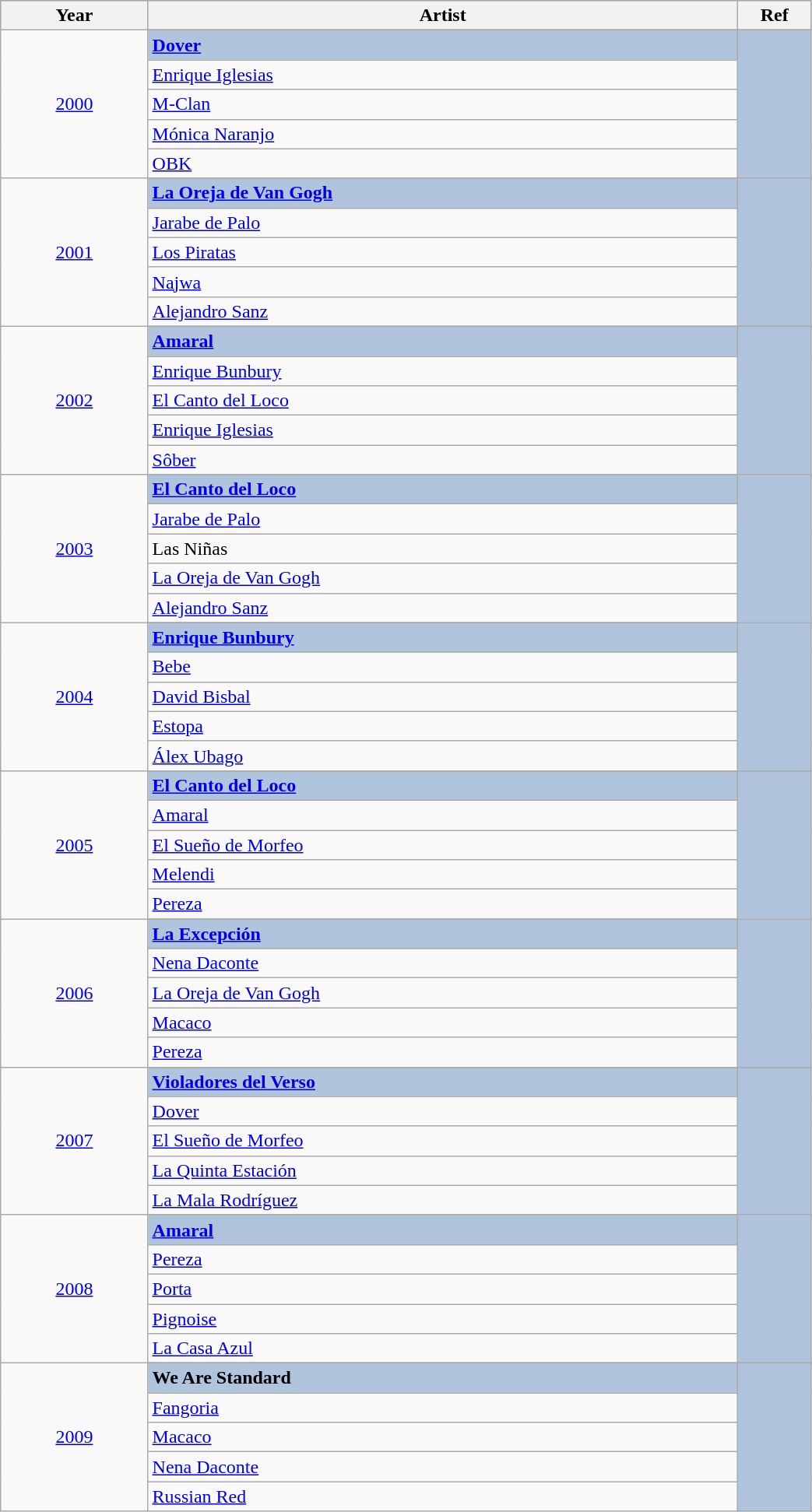<table class="wikitable" style="width:55%;">
<tr style="background:#bebebe;">
<th style="width:10%;">Year</th>
<th style="width:40%;">Artist</th>
<th style="width:5%;">Ref</th>
</tr>
<tr>
<td rowspan="6" align="center"><a href='#'>2000</a></td>
</tr>
<tr style="background:#B0C4DE">
<td><strong><a href='#'>Dover</a></strong></td>
<td rowspan="6" align="center"></td>
</tr>
<tr>
<td><a href='#'>Enrique Iglesias</a></td>
</tr>
<tr>
<td><a href='#'>M-Clan</a></td>
</tr>
<tr>
<td><a href='#'>Mónica Naranjo</a></td>
</tr>
<tr>
<td><a href='#'>OBK</a></td>
</tr>
<tr>
<td rowspan="6" align="center"><a href='#'>2001</a></td>
</tr>
<tr style="background:#B0C4DE">
<td><strong><a href='#'>La Oreja de Van Gogh</a></strong></td>
<td rowspan="6" align="center"></td>
</tr>
<tr>
<td><a href='#'>Jarabe de Palo</a></td>
</tr>
<tr>
<td><a href='#'>Los Piratas</a></td>
</tr>
<tr>
<td><a href='#'>Najwa</a></td>
</tr>
<tr>
<td><a href='#'>Alejandro Sanz</a></td>
</tr>
<tr>
<td rowspan="6" align="center"><a href='#'>2002</a></td>
</tr>
<tr style="background:#B0C4DE">
<td><strong><a href='#'>Amaral</a></strong></td>
<td rowspan="6" align="center"></td>
</tr>
<tr>
<td><a href='#'>Enrique Bunbury</a></td>
</tr>
<tr>
<td><a href='#'>El Canto del Loco</a></td>
</tr>
<tr>
<td><a href='#'>Enrique Iglesias</a></td>
</tr>
<tr>
<td><a href='#'>Sôber</a></td>
</tr>
<tr>
<td rowspan="6" align="center"><a href='#'>2003</a></td>
</tr>
<tr style="background:#B0C4DE">
<td><strong><a href='#'>El Canto del Loco</a></strong></td>
<td rowspan="6" align="center"></td>
</tr>
<tr>
<td><a href='#'>Jarabe de Palo</a></td>
</tr>
<tr>
<td>Las Niñas</td>
</tr>
<tr>
<td><a href='#'>La Oreja de Van Gogh</a></td>
</tr>
<tr>
<td><a href='#'>Alejandro Sanz</a></td>
</tr>
<tr>
<td rowspan="6" align="center"><a href='#'>2004</a></td>
</tr>
<tr style="background:#B0C4DE">
<td><strong><a href='#'>Enrique Bunbury</a></strong></td>
<td rowspan="6" align="center"></td>
</tr>
<tr>
<td><a href='#'>Bebe</a></td>
</tr>
<tr>
<td><a href='#'>David Bisbal</a></td>
</tr>
<tr>
<td><a href='#'>Estopa</a></td>
</tr>
<tr>
<td><a href='#'>Álex Ubago</a></td>
</tr>
<tr>
<td rowspan="6" align="center"><a href='#'>2005</a></td>
</tr>
<tr style="background:#B0C4DE">
<td><strong><a href='#'>El Canto del Loco</a></strong></td>
<td rowspan="6" align="center"></td>
</tr>
<tr>
<td><a href='#'>Amaral</a></td>
</tr>
<tr>
<td><a href='#'>El Sueño de Morfeo</a></td>
</tr>
<tr>
<td><a href='#'>Melendi</a></td>
</tr>
<tr>
<td><a href='#'>Pereza</a></td>
</tr>
<tr>
<td rowspan="6" align="center"><a href='#'>2006</a></td>
</tr>
<tr style="background:#B0C4DE">
<td><strong><a href='#'>La Excepción</a></strong></td>
<td rowspan="6" align="center"></td>
</tr>
<tr>
<td><a href='#'>Nena Daconte</a></td>
</tr>
<tr>
<td><a href='#'>La Oreja de Van Gogh</a></td>
</tr>
<tr>
<td><a href='#'>Macaco</a></td>
</tr>
<tr>
<td><a href='#'>Pereza</a></td>
</tr>
<tr>
<td rowspan="6" align="center"><a href='#'>2007</a></td>
</tr>
<tr style="background:#B0C4DE">
<td><strong><a href='#'>Violadores del Verso</a></strong></td>
<td rowspan="6" align="center"></td>
</tr>
<tr>
<td><a href='#'>Dover</a></td>
</tr>
<tr>
<td><a href='#'>El Sueño de Morfeo</a></td>
</tr>
<tr>
<td><a href='#'>La Quinta Estación</a></td>
</tr>
<tr>
<td><a href='#'>La Mala Rodríguez</a></td>
</tr>
<tr>
<td rowspan="6" align="center"><a href='#'>2008</a></td>
</tr>
<tr style="background:#B0C4DE">
<td><strong><a href='#'>Amaral</a></strong></td>
<td rowspan="6" align="center"></td>
</tr>
<tr>
<td><a href='#'>Pereza</a></td>
</tr>
<tr>
<td><a href='#'>Porta</a></td>
</tr>
<tr>
<td><a href='#'>Pignoise</a></td>
</tr>
<tr>
<td><a href='#'>La Casa Azul</a></td>
</tr>
<tr>
<td rowspan="6" align="center"><a href='#'>2009</a></td>
</tr>
<tr style="background:#B0C4DE">
<td><strong>We Are Standard</strong></td>
<td rowspan="6" align="center"></td>
</tr>
<tr>
<td><a href='#'>Fangoria</a></td>
</tr>
<tr>
<td><a href='#'>Macaco</a></td>
</tr>
<tr>
<td><a href='#'>Nena Daconte</a></td>
</tr>
<tr>
<td><a href='#'>Russian Red</a></td>
</tr>
</table>
